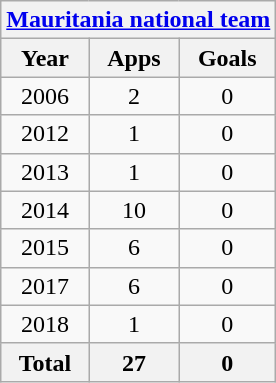<table class="wikitable" style="text-align:center">
<tr>
<th colspan=3><a href='#'>Mauritania national team</a></th>
</tr>
<tr>
<th>Year</th>
<th>Apps</th>
<th>Goals</th>
</tr>
<tr>
<td>2006</td>
<td>2</td>
<td>0</td>
</tr>
<tr>
<td>2012</td>
<td>1</td>
<td>0</td>
</tr>
<tr>
<td>2013</td>
<td>1</td>
<td>0</td>
</tr>
<tr>
<td>2014</td>
<td>10</td>
<td>0</td>
</tr>
<tr>
<td>2015</td>
<td>6</td>
<td>0</td>
</tr>
<tr>
<td>2017</td>
<td>6</td>
<td>0</td>
</tr>
<tr>
<td>2018</td>
<td>1</td>
<td>0</td>
</tr>
<tr>
<th>Total</th>
<th>27</th>
<th>0</th>
</tr>
</table>
